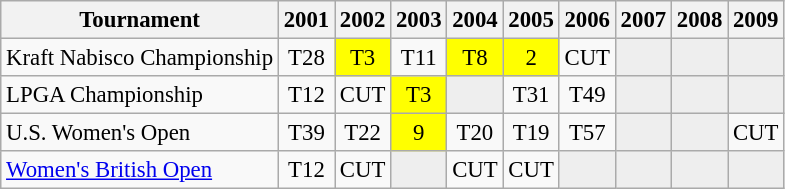<table class="wikitable" style="font-size:95%;text-align:center;">
<tr>
<th>Tournament</th>
<th>2001</th>
<th>2002</th>
<th>2003</th>
<th>2004</th>
<th>2005</th>
<th>2006</th>
<th>2007</th>
<th>2008</th>
<th>2009</th>
</tr>
<tr>
<td align=left>Kraft Nabisco Championship</td>
<td>T28</td>
<td style="background:yellow;">T3</td>
<td>T11</td>
<td style="background:yellow;">T8</td>
<td style="background:yellow;">2</td>
<td>CUT</td>
<td style="background:#eeeeee;"></td>
<td style="background:#eeeeee;"></td>
<td style="background:#eeeeee;"></td>
</tr>
<tr>
<td align=left>LPGA Championship</td>
<td>T12</td>
<td>CUT</td>
<td style="background:yellow;">T3</td>
<td style="background:#eeeeee;"></td>
<td>T31</td>
<td>T49</td>
<td style="background:#eeeeee;"></td>
<td style="background:#eeeeee;"></td>
<td style="background:#eeeeee;"></td>
</tr>
<tr>
<td align=left>U.S. Women's Open</td>
<td>T39</td>
<td>T22</td>
<td style="background:yellow;">9</td>
<td>T20</td>
<td>T19</td>
<td>T57</td>
<td style="background:#eeeeee;"></td>
<td style="background:#eeeeee;"></td>
<td>CUT</td>
</tr>
<tr>
<td align=left><a href='#'>Women's British Open</a></td>
<td>T12</td>
<td>CUT</td>
<td style="background:#eeeeee;"></td>
<td>CUT</td>
<td>CUT</td>
<td style="background:#eeeeee;"></td>
<td style="background:#eeeeee;"></td>
<td style="background:#eeeeee;"></td>
<td style="background:#eeeeee;"></td>
</tr>
</table>
